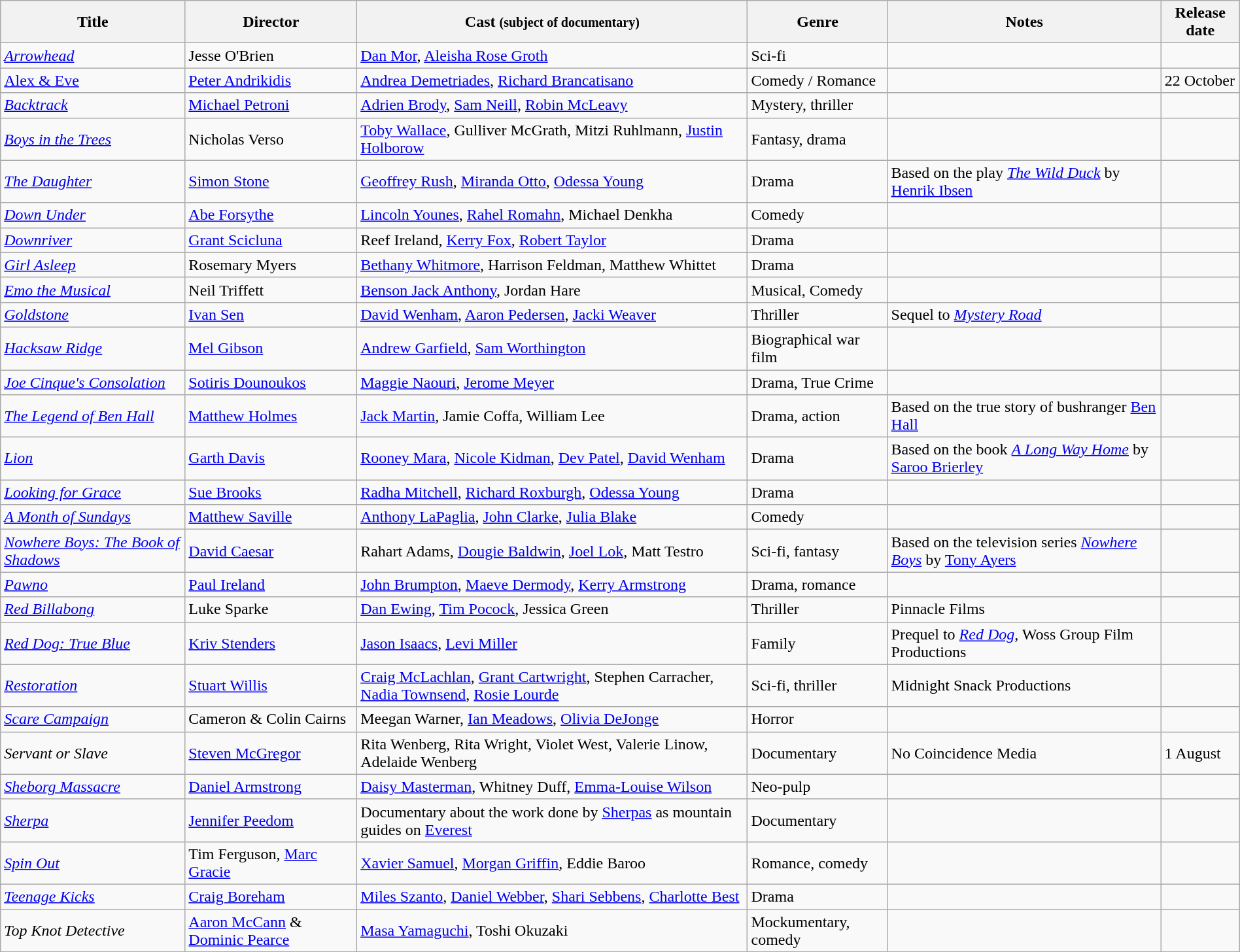<table class="wikitable sortable" style="width:100%;">
<tr>
<th>Title</th>
<th>Director</th>
<th>Cast <small>(subject of documentary)</small></th>
<th>Genre</th>
<th>Notes</th>
<th>Release date</th>
</tr>
<tr>
<td><span></span> <em><a href='#'>Arrowhead</a></em></td>
<td>Jesse O'Brien</td>
<td><a href='#'>Dan Mor</a>, <a href='#'>Aleisha Rose Groth</a></td>
<td>Sci-fi</td>
<td></td>
<td></td>
</tr>
<tr>
<td><a href='#'>Alex & Eve</a></td>
<td><a href='#'>Peter Andrikidis</a></td>
<td><a href='#'>Andrea Demetriades</a>, <a href='#'>Richard Brancatisano</a></td>
<td>Comedy / Romance</td>
<td></td>
<td>22 October</td>
</tr>
<tr>
<td><span></span> <em><a href='#'>Backtrack</a></em></td>
<td><a href='#'>Michael Petroni</a></td>
<td><a href='#'>Adrien Brody</a>, <a href='#'>Sam Neill</a>, <a href='#'>Robin McLeavy</a></td>
<td>Mystery, thriller</td>
<td></td>
<td></td>
</tr>
<tr>
<td><span></span> <em><a href='#'>Boys in the Trees</a></em></td>
<td>Nicholas Verso</td>
<td><a href='#'>Toby Wallace</a>, Gulliver McGrath, Mitzi Ruhlmann, <a href='#'>Justin Holborow</a></td>
<td>Fantasy, drama</td>
<td></td>
<td></td>
</tr>
<tr>
<td><span></span> <em><a href='#'>The Daughter</a></em></td>
<td><a href='#'>Simon Stone</a></td>
<td><a href='#'>Geoffrey Rush</a>, <a href='#'>Miranda Otto</a>, <a href='#'>Odessa Young</a></td>
<td>Drama</td>
<td>Based on the play <em><a href='#'>The Wild Duck</a></em> by <a href='#'>Henrik Ibsen</a></td>
<td></td>
</tr>
<tr>
<td><span></span> <em><a href='#'>Down Under</a></em></td>
<td><a href='#'>Abe Forsythe</a></td>
<td><a href='#'>Lincoln Younes</a>, <a href='#'>Rahel Romahn</a>, Michael Denkha</td>
<td>Comedy</td>
<td></td>
<td></td>
</tr>
<tr>
<td><span></span> <em><a href='#'>Downriver</a></em></td>
<td><a href='#'>Grant Scicluna</a></td>
<td>Reef Ireland, <a href='#'>Kerry Fox</a>, <a href='#'>Robert Taylor</a></td>
<td>Drama</td>
<td></td>
<td></td>
</tr>
<tr>
<td><span></span> <em><a href='#'>Girl Asleep</a></em></td>
<td>Rosemary Myers</td>
<td><a href='#'>Bethany Whitmore</a>, Harrison Feldman, Matthew Whittet</td>
<td>Drama</td>
<td></td>
<td></td>
</tr>
<tr>
<td><span></span> <em><a href='#'>Emo the Musical</a></em></td>
<td>Neil Triffett</td>
<td><a href='#'>Benson Jack Anthony</a>, Jordan Hare</td>
<td>Musical, Comedy</td>
<td></td>
<td></td>
</tr>
<tr>
<td><span></span> <em><a href='#'>Goldstone</a></em></td>
<td><a href='#'>Ivan Sen</a></td>
<td><a href='#'>David Wenham</a>, <a href='#'>Aaron Pedersen</a>, <a href='#'>Jacki Weaver</a></td>
<td>Thriller</td>
<td>Sequel to <em><a href='#'>Mystery Road</a></em></td>
<td></td>
</tr>
<tr>
<td><span></span> <em><a href='#'>Hacksaw Ridge</a></em></td>
<td><a href='#'>Mel Gibson</a></td>
<td><a href='#'>Andrew Garfield</a>, <a href='#'>Sam Worthington</a></td>
<td>Biographical war film</td>
<td></td>
<td></td>
</tr>
<tr>
<td><span></span> <em><a href='#'>Joe Cinque's Consolation</a></em></td>
<td><a href='#'>Sotiris Dounoukos</a></td>
<td><a href='#'>Maggie Naouri</a>, <a href='#'>Jerome Meyer</a></td>
<td>Drama, True Crime</td>
<td></td>
<td></td>
</tr>
<tr>
<td><span></span> <em><a href='#'>The Legend of Ben Hall</a></em></td>
<td><a href='#'>Matthew Holmes</a></td>
<td><a href='#'>Jack Martin</a>, Jamie Coffa, William Lee</td>
<td>Drama, action</td>
<td>Based on the true story of bushranger <a href='#'>Ben Hall</a></td>
<td></td>
</tr>
<tr>
<td><span></span> <em><a href='#'>Lion</a></em></td>
<td><a href='#'>Garth Davis</a></td>
<td><a href='#'>Rooney Mara</a>, <a href='#'>Nicole Kidman</a>, <a href='#'>Dev Patel</a>, <a href='#'>David Wenham</a></td>
<td>Drama</td>
<td>Based on the book <em><a href='#'>A Long Way Home</a></em> by <a href='#'>Saroo Brierley</a></td>
<td></td>
</tr>
<tr>
<td><span></span> <em><a href='#'>Looking for Grace</a></em></td>
<td><a href='#'>Sue Brooks</a></td>
<td><a href='#'>Radha Mitchell</a>, <a href='#'>Richard Roxburgh</a>, <a href='#'>Odessa Young</a></td>
<td>Drama</td>
<td></td>
<td></td>
</tr>
<tr>
<td><span></span> <em><a href='#'>A Month of Sundays</a></em></td>
<td><a href='#'>Matthew Saville</a></td>
<td><a href='#'>Anthony LaPaglia</a>, <a href='#'>John Clarke</a>, <a href='#'>Julia Blake</a></td>
<td>Comedy</td>
<td></td>
<td></td>
</tr>
<tr>
<td><span></span> <em><a href='#'>Nowhere Boys: The Book of Shadows</a></em></td>
<td><a href='#'>David Caesar</a></td>
<td>Rahart Adams, <a href='#'>Dougie Baldwin</a>, <a href='#'>Joel Lok</a>, Matt Testro</td>
<td>Sci-fi, fantasy</td>
<td>Based on the television series <em><a href='#'>Nowhere Boys</a></em> by <a href='#'>Tony Ayers</a></td>
<td></td>
</tr>
<tr>
<td><span></span> <em><a href='#'>Pawno</a></em></td>
<td><a href='#'>Paul Ireland</a></td>
<td><a href='#'>John Brumpton</a>, <a href='#'>Maeve Dermody</a>, <a href='#'>Kerry Armstrong</a></td>
<td>Drama, romance</td>
<td></td>
<td></td>
</tr>
<tr>
<td><span></span> <em><a href='#'>Red Billabong</a></em></td>
<td>Luke Sparke</td>
<td><a href='#'>Dan Ewing</a>, <a href='#'>Tim Pocock</a>, Jessica Green</td>
<td>Thriller</td>
<td>Pinnacle Films</td>
<td></td>
</tr>
<tr>
<td><span></span> <em><a href='#'>Red Dog: True Blue</a></em></td>
<td><a href='#'>Kriv Stenders</a></td>
<td><a href='#'>Jason Isaacs</a>, <a href='#'>Levi Miller</a></td>
<td>Family</td>
<td>Prequel to <em><a href='#'>Red Dog</a></em>, Woss Group Film Productions</td>
<td></td>
</tr>
<tr>
<td><span></span> <em><a href='#'>Restoration</a></em></td>
<td><a href='#'>Stuart Willis</a></td>
<td><a href='#'>Craig McLachlan</a>, <a href='#'>Grant Cartwright</a>, Stephen Carracher, <a href='#'>Nadia Townsend</a>, <a href='#'>Rosie Lourde</a></td>
<td>Sci-fi, thriller</td>
<td>Midnight Snack Productions</td>
<td></td>
</tr>
<tr>
<td><span></span> <em><a href='#'>Scare Campaign</a></em></td>
<td>Cameron & Colin Cairns</td>
<td>Meegan Warner, <a href='#'>Ian Meadows</a>, <a href='#'>Olivia DeJonge</a></td>
<td>Horror</td>
<td></td>
<td></td>
</tr>
<tr>
<td><em>Servant or Slave</em></td>
<td><a href='#'>Steven McGregor</a></td>
<td>Rita Wenberg, Rita Wright, Violet West, Valerie Linow, Adelaide Wenberg</td>
<td>Documentary</td>
<td>No Coincidence Media</td>
<td>1 August</td>
</tr>
<tr>
<td><span></span> <em><a href='#'>Sheborg Massacre</a></em></td>
<td><a href='#'>Daniel Armstrong</a></td>
<td><a href='#'>Daisy Masterman</a>, Whitney Duff, <a href='#'>Emma-Louise Wilson</a></td>
<td>Neo-pulp</td>
<td></td>
<td></td>
</tr>
<tr>
<td><span></span> <em><a href='#'>Sherpa</a></em></td>
<td><a href='#'>Jennifer Peedom</a></td>
<td>Documentary about the work done by <a href='#'>Sherpas</a> as mountain guides on <a href='#'>Everest</a></td>
<td>Documentary</td>
<td></td>
<td></td>
</tr>
<tr>
<td><span></span> <em><a href='#'>Spin Out</a></em></td>
<td>Tim Ferguson, <a href='#'>Marc Gracie</a></td>
<td><a href='#'>Xavier Samuel</a>, <a href='#'>Morgan Griffin</a>, Eddie Baroo</td>
<td>Romance, comedy</td>
<td></td>
<td></td>
</tr>
<tr>
<td><span></span> <em><a href='#'>Teenage Kicks</a></em></td>
<td><a href='#'>Craig Boreham</a></td>
<td><a href='#'>Miles Szanto</a>, <a href='#'>Daniel Webber</a>, <a href='#'>Shari Sebbens</a>, <a href='#'>Charlotte Best</a></td>
<td>Drama</td>
<td></td>
<td></td>
</tr>
<tr>
<td><span></span> <em>Top Knot Detective</em></td>
<td><a href='#'>Aaron McCann</a> & <a href='#'>Dominic Pearce</a></td>
<td><a href='#'>Masa Yamaguchi</a>, Toshi Okuzaki</td>
<td>Mockumentary, comedy</td>
<td></td>
<td></td>
</tr>
<tr>
</tr>
</table>
